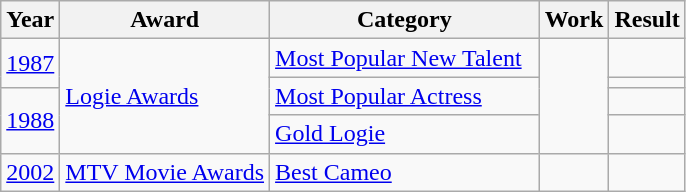<table class="wikitable sortable">
<tr>
<th>Year</th>
<th>Award</th>
<th>Category</th>
<th>Work</th>
<th>Result</th>
</tr>
<tr>
<td rowspan="2"><a href='#'>1987</a></td>
<td rowspan="4"><a href='#'>Logie Awards</a></td>
<td><a href='#'>Most Popular New Talent</a>  </td>
<td rowspan="4"><em></em></td>
<td></td>
</tr>
<tr>
<td rowspan="2"><a href='#'>Most Popular Actress</a>  </td>
<td></td>
</tr>
<tr>
<td rowspan="2"><a href='#'>1988</a></td>
<td></td>
</tr>
<tr>
<td><a href='#'>Gold Logie</a></td>
<td></td>
</tr>
<tr>
<td><a href='#'>2002</a></td>
<td><a href='#'>MTV Movie Awards</a></td>
<td><a href='#'>Best Cameo</a></td>
<td></td>
<td></td>
</tr>
</table>
